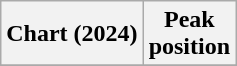<table class="wikitable plainrowheaders" style="text-align:center;">
<tr>
<th scope="col">Chart (2024)</th>
<th scope="col">Peak<br>position</th>
</tr>
<tr>
</tr>
</table>
